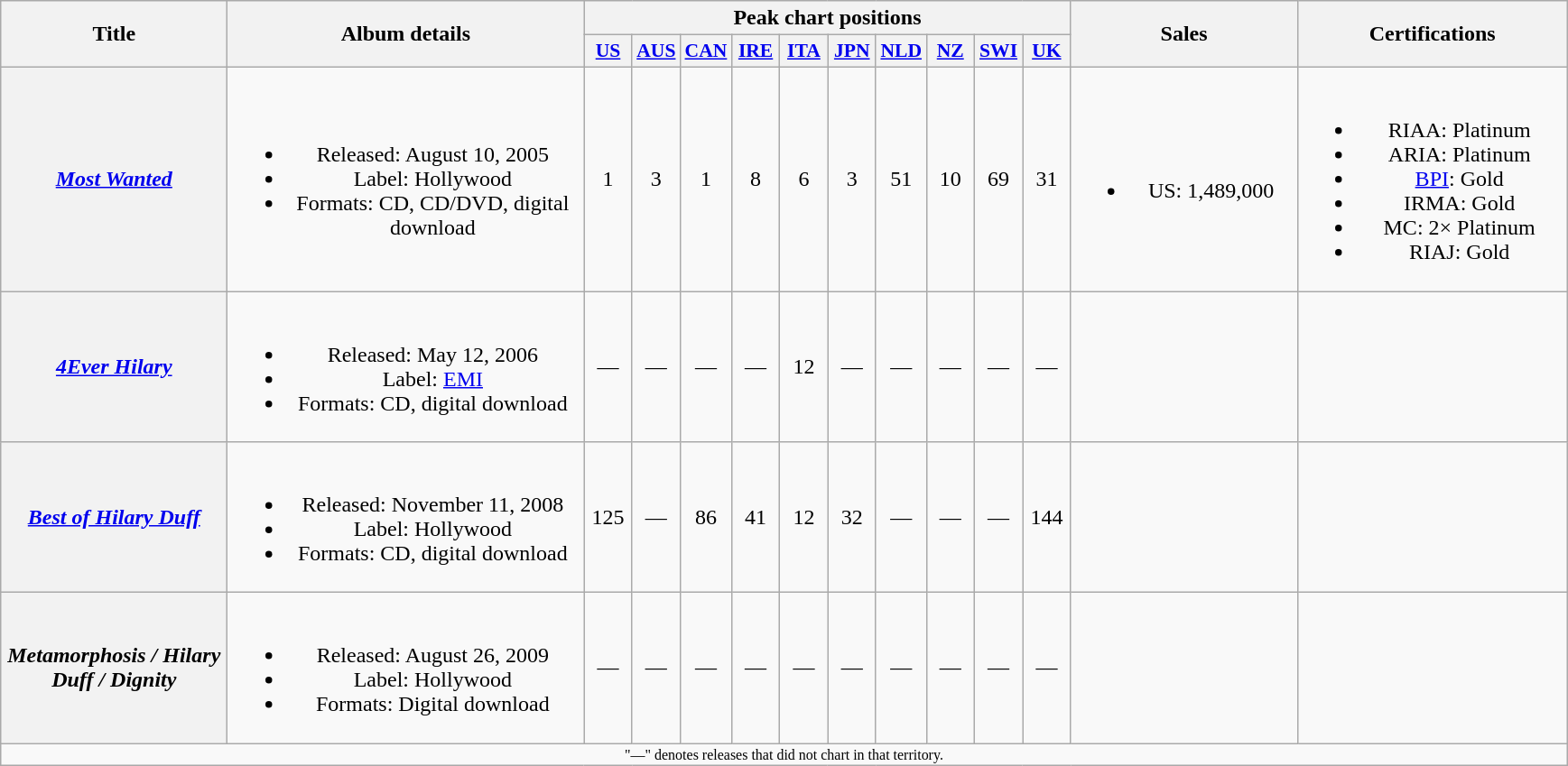<table class="wikitable plainrowheaders" style="text-align:center;">
<tr>
<th scope="col" rowspan="2" style="width:10em;">Title</th>
<th scope="col" rowspan="2" style="width:16em;">Album details</th>
<th scope="col" colspan="10">Peak chart positions</th>
<th scope="col" rowspan="2" style="width:10em;">Sales</th>
<th scope="col" rowspan="2" style="width:12em;">Certifications</th>
</tr>
<tr>
<th scope="col" style="width:2em;font-size:90%;"><a href='#'>US</a><br></th>
<th scope="col" style="width:2em;font-size:90%;"><a href='#'>AUS</a><br></th>
<th scope="col" style="width:2em;font-size:90%;"><a href='#'>CAN</a><br></th>
<th scope="col" style="width:2em;font-size:90%;"><a href='#'>IRE</a><br></th>
<th scope="col" style="width:2em;font-size:90%;"><a href='#'>ITA</a><br></th>
<th scope="col" style="width:2em;font-size:90%;"><a href='#'>JPN</a><br></th>
<th scope="col" style="width:2em;font-size:90%;"><a href='#'>NLD</a><br></th>
<th scope="col" style="width:2em;font-size:90%;"><a href='#'>NZ</a><br></th>
<th scope="col" style="width:2em;font-size:90%;"><a href='#'>SWI</a><br></th>
<th scope="col" style="width:2em;font-size:90%;"><a href='#'>UK</a><br></th>
</tr>
<tr>
<th scope="row"><em><a href='#'>Most Wanted</a></em></th>
<td><br><ul><li>Released: August 10, 2005</li><li>Label: Hollywood</li><li>Formats: CD, CD/DVD, digital download</li></ul></td>
<td>1</td>
<td>3</td>
<td>1</td>
<td>8</td>
<td>6</td>
<td>3</td>
<td>51</td>
<td>10</td>
<td>69</td>
<td>31</td>
<td><br><ul><li>US: 1,489,000</li></ul></td>
<td><br><ul><li>RIAA: Platinum</li><li>ARIA: Platinum</li><li><a href='#'>BPI</a>: Gold</li><li>IRMA: Gold</li><li>MC: 2× Platinum</li><li>RIAJ: Gold</li></ul></td>
</tr>
<tr>
<th scope="row"><em><a href='#'>4Ever Hilary</a></em></th>
<td><br><ul><li>Released: May 12, 2006</li><li>Label: <a href='#'>EMI</a></li><li>Formats: CD, digital download</li></ul></td>
<td>—</td>
<td>—</td>
<td>—</td>
<td>—</td>
<td>12</td>
<td>—</td>
<td>—</td>
<td>—</td>
<td>—</td>
<td>—</td>
<td></td>
<td></td>
</tr>
<tr>
<th scope="row"><em><a href='#'>Best of Hilary Duff</a></em></th>
<td><br><ul><li>Released: November 11, 2008</li><li>Label: Hollywood</li><li>Formats: CD, digital download</li></ul></td>
<td>125</td>
<td>—</td>
<td>86</td>
<td>41</td>
<td>12</td>
<td>32</td>
<td>—</td>
<td>—</td>
<td>—</td>
<td>144</td>
<td></td>
<td></td>
</tr>
<tr>
<th scope="row"><em>Metamorphosis / Hilary Duff / Dignity</em></th>
<td><br><ul><li>Released: August 26, 2009</li><li>Label: Hollywood</li><li>Formats: Digital download</li></ul></td>
<td>—</td>
<td>—</td>
<td>—</td>
<td>—</td>
<td>—</td>
<td>—</td>
<td>—</td>
<td>—</td>
<td>—</td>
<td>—</td>
<td></td>
<td></td>
</tr>
<tr>
<td colspan="14" style="text-align:center; font-size:8pt;">"—" denotes releases that did not chart in that territory.</td>
</tr>
</table>
